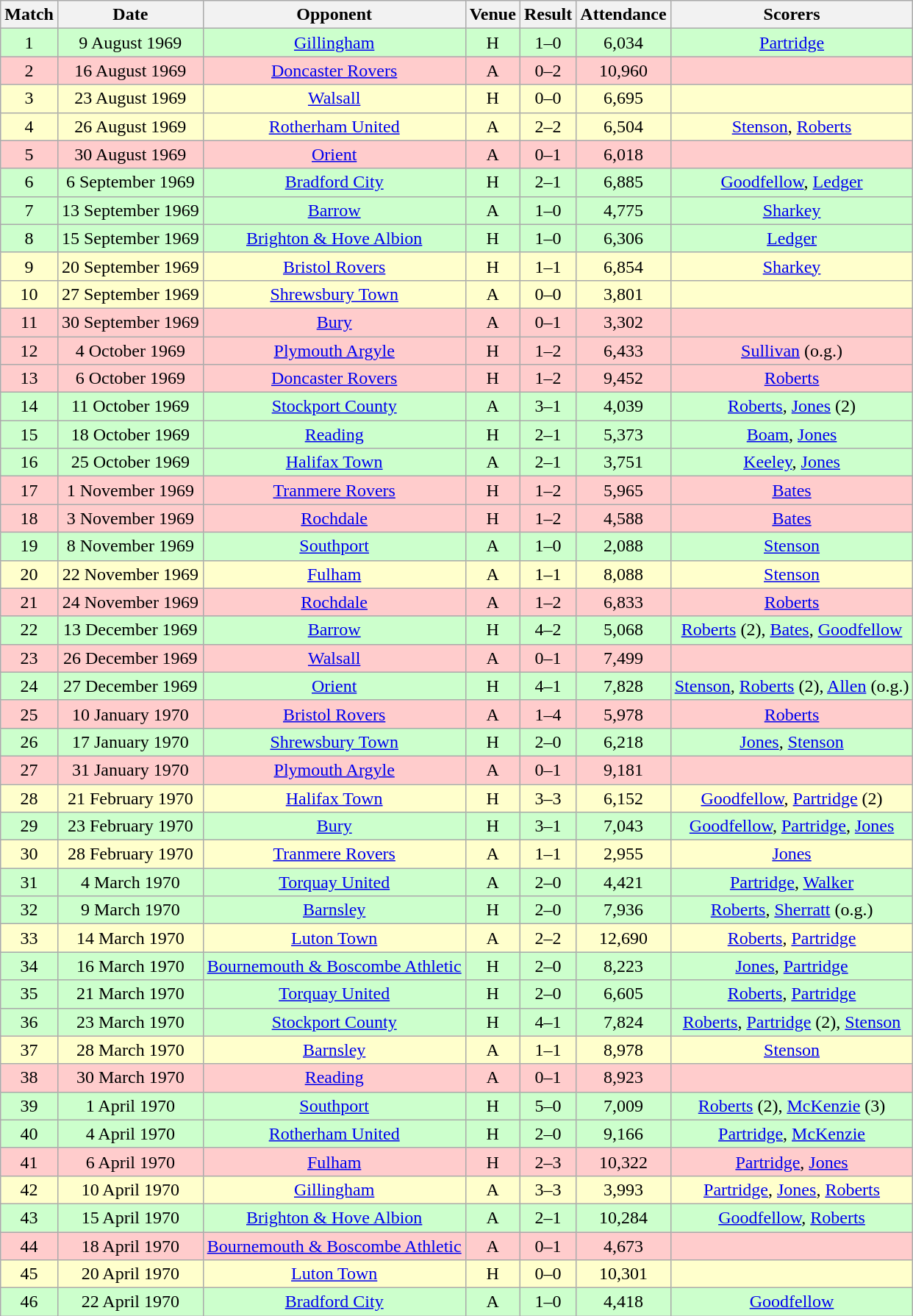<table class="wikitable" style="font-size:100%; text-align:center">
<tr>
<th>Match</th>
<th>Date</th>
<th>Opponent</th>
<th>Venue</th>
<th>Result</th>
<th>Attendance</th>
<th>Scorers</th>
</tr>
<tr style="background: #CCFFCC;">
<td>1</td>
<td>9 August 1969</td>
<td><a href='#'>Gillingham</a></td>
<td>H</td>
<td>1–0</td>
<td>6,034</td>
<td><a href='#'>Partridge</a></td>
</tr>
<tr style="background: #FFCCCC;">
<td>2</td>
<td>16 August 1969</td>
<td><a href='#'>Doncaster Rovers</a></td>
<td>A</td>
<td>0–2</td>
<td>10,960</td>
<td></td>
</tr>
<tr style="background: #FFFFCC;">
<td>3</td>
<td>23 August 1969</td>
<td><a href='#'>Walsall</a></td>
<td>H</td>
<td>0–0</td>
<td>6,695</td>
<td></td>
</tr>
<tr style="background: #FFFFCC;">
<td>4</td>
<td>26 August 1969</td>
<td><a href='#'>Rotherham United</a></td>
<td>A</td>
<td>2–2</td>
<td>6,504</td>
<td><a href='#'>Stenson</a>, <a href='#'>Roberts</a></td>
</tr>
<tr style="background: #FFCCCC;">
<td>5</td>
<td>30 August 1969</td>
<td><a href='#'>Orient</a></td>
<td>A</td>
<td>0–1</td>
<td>6,018</td>
<td></td>
</tr>
<tr style="background: #CCFFCC;">
<td>6</td>
<td>6 September 1969</td>
<td><a href='#'>Bradford City</a></td>
<td>H</td>
<td>2–1</td>
<td>6,885</td>
<td><a href='#'>Goodfellow</a>, <a href='#'>Ledger</a></td>
</tr>
<tr style="background: #CCFFCC;">
<td>7</td>
<td>13 September 1969</td>
<td><a href='#'>Barrow</a></td>
<td>A</td>
<td>1–0</td>
<td>4,775</td>
<td><a href='#'>Sharkey</a></td>
</tr>
<tr style="background: #CCFFCC;">
<td>8</td>
<td>15 September 1969</td>
<td><a href='#'>Brighton & Hove Albion</a></td>
<td>H</td>
<td>1–0</td>
<td>6,306</td>
<td><a href='#'>Ledger</a></td>
</tr>
<tr style="background: #FFFFCC;">
<td>9</td>
<td>20 September 1969</td>
<td><a href='#'>Bristol Rovers</a></td>
<td>H</td>
<td>1–1</td>
<td>6,854</td>
<td><a href='#'>Sharkey</a></td>
</tr>
<tr style="background: #FFFFCC;">
<td>10</td>
<td>27 September 1969</td>
<td><a href='#'>Shrewsbury Town</a></td>
<td>A</td>
<td>0–0</td>
<td>3,801</td>
<td></td>
</tr>
<tr style="background: #FFCCCC;">
<td>11</td>
<td>30 September 1969</td>
<td><a href='#'>Bury</a></td>
<td>A</td>
<td>0–1</td>
<td>3,302</td>
<td></td>
</tr>
<tr style="background: #FFCCCC;">
<td>12</td>
<td>4 October 1969</td>
<td><a href='#'>Plymouth Argyle</a></td>
<td>H</td>
<td>1–2</td>
<td>6,433</td>
<td><a href='#'>Sullivan</a> (o.g.)</td>
</tr>
<tr style="background: #FFCCCC;">
<td>13</td>
<td>6 October 1969</td>
<td><a href='#'>Doncaster Rovers</a></td>
<td>H</td>
<td>1–2</td>
<td>9,452</td>
<td><a href='#'>Roberts</a></td>
</tr>
<tr style="background: #CCFFCC;">
<td>14</td>
<td>11 October 1969</td>
<td><a href='#'>Stockport County</a></td>
<td>A</td>
<td>3–1</td>
<td>4,039</td>
<td><a href='#'>Roberts</a>, <a href='#'>Jones</a> (2)</td>
</tr>
<tr style="background: #CCFFCC;">
<td>15</td>
<td>18 October 1969</td>
<td><a href='#'>Reading</a></td>
<td>H</td>
<td>2–1</td>
<td>5,373</td>
<td><a href='#'>Boam</a>, <a href='#'>Jones</a></td>
</tr>
<tr style="background: #CCFFCC;">
<td>16</td>
<td>25 October 1969</td>
<td><a href='#'>Halifax Town</a></td>
<td>A</td>
<td>2–1</td>
<td>3,751</td>
<td><a href='#'>Keeley</a>, <a href='#'>Jones</a></td>
</tr>
<tr style="background: #FFCCCC;">
<td>17</td>
<td>1 November 1969</td>
<td><a href='#'>Tranmere Rovers</a></td>
<td>H</td>
<td>1–2</td>
<td>5,965</td>
<td><a href='#'>Bates</a></td>
</tr>
<tr style="background: #FFCCCC;">
<td>18</td>
<td>3 November 1969</td>
<td><a href='#'>Rochdale</a></td>
<td>H</td>
<td>1–2</td>
<td>4,588</td>
<td><a href='#'>Bates</a></td>
</tr>
<tr style="background: #CCFFCC;">
<td>19</td>
<td>8 November 1969</td>
<td><a href='#'>Southport</a></td>
<td>A</td>
<td>1–0</td>
<td>2,088</td>
<td><a href='#'>Stenson</a></td>
</tr>
<tr style="background: #FFFFCC;">
<td>20</td>
<td>22 November 1969</td>
<td><a href='#'>Fulham</a></td>
<td>A</td>
<td>1–1</td>
<td>8,088</td>
<td><a href='#'>Stenson</a></td>
</tr>
<tr style="background: #FFccCC;">
<td>21</td>
<td>24 November 1969</td>
<td><a href='#'>Rochdale</a></td>
<td>A</td>
<td>1–2</td>
<td>6,833</td>
<td><a href='#'>Roberts</a></td>
</tr>
<tr style="background: #CCFFCC;">
<td>22</td>
<td>13 December 1969</td>
<td><a href='#'>Barrow</a></td>
<td>H</td>
<td>4–2</td>
<td>5,068</td>
<td><a href='#'>Roberts</a> (2), <a href='#'>Bates</a>, <a href='#'>Goodfellow</a></td>
</tr>
<tr style="background: #FFCCCC;">
<td>23</td>
<td>26 December 1969</td>
<td><a href='#'>Walsall</a></td>
<td>A</td>
<td>0–1</td>
<td>7,499</td>
<td></td>
</tr>
<tr style="background: #CCFFCC;">
<td>24</td>
<td>27 December 1969</td>
<td><a href='#'>Orient</a></td>
<td>H</td>
<td>4–1</td>
<td>7,828</td>
<td><a href='#'>Stenson</a>, <a href='#'>Roberts</a> (2), <a href='#'>Allen</a> (o.g.)</td>
</tr>
<tr style="background: #FFCCCC;">
<td>25</td>
<td>10 January 1970</td>
<td><a href='#'>Bristol Rovers</a></td>
<td>A</td>
<td>1–4</td>
<td>5,978</td>
<td><a href='#'>Roberts</a></td>
</tr>
<tr style="background: #CCFFCC;">
<td>26</td>
<td>17 January 1970</td>
<td><a href='#'>Shrewsbury Town</a></td>
<td>H</td>
<td>2–0</td>
<td>6,218</td>
<td><a href='#'>Jones</a>, <a href='#'>Stenson</a></td>
</tr>
<tr style="background: #FFCCCC;">
<td>27</td>
<td>31 January 1970</td>
<td><a href='#'>Plymouth Argyle</a></td>
<td>A</td>
<td>0–1</td>
<td>9,181</td>
<td></td>
</tr>
<tr style="background: #FFFFCC;">
<td>28</td>
<td>21 February 1970</td>
<td><a href='#'>Halifax Town</a></td>
<td>H</td>
<td>3–3</td>
<td>6,152</td>
<td><a href='#'>Goodfellow</a>, <a href='#'>Partridge</a> (2)</td>
</tr>
<tr style="background: #CCFFCC;">
<td>29</td>
<td>23 February 1970</td>
<td><a href='#'>Bury</a></td>
<td>H</td>
<td>3–1</td>
<td>7,043</td>
<td><a href='#'>Goodfellow</a>, <a href='#'>Partridge</a>, <a href='#'>Jones</a></td>
</tr>
<tr style="background: #FFFFCC;">
<td>30</td>
<td>28 February 1970</td>
<td><a href='#'>Tranmere Rovers</a></td>
<td>A</td>
<td>1–1</td>
<td>2,955</td>
<td><a href='#'>Jones</a></td>
</tr>
<tr style="background: #CCFFCC;">
<td>31</td>
<td>4 March 1970</td>
<td><a href='#'>Torquay United</a></td>
<td>A</td>
<td>2–0</td>
<td>4,421</td>
<td><a href='#'>Partridge</a>, <a href='#'>Walker</a></td>
</tr>
<tr style="background: #CCFFCC;">
<td>32</td>
<td>9 March 1970</td>
<td><a href='#'>Barnsley</a></td>
<td>H</td>
<td>2–0</td>
<td>7,936</td>
<td><a href='#'>Roberts</a>, <a href='#'>Sherratt</a> (o.g.)</td>
</tr>
<tr style="background: #FFFFCC;">
<td>33</td>
<td>14 March 1970</td>
<td><a href='#'>Luton Town</a></td>
<td>A</td>
<td>2–2</td>
<td>12,690</td>
<td><a href='#'>Roberts</a>, <a href='#'>Partridge</a></td>
</tr>
<tr style="background: #CCFFCC;">
<td>34</td>
<td>16 March 1970</td>
<td><a href='#'>Bournemouth & Boscombe Athletic</a></td>
<td>H</td>
<td>2–0</td>
<td>8,223</td>
<td><a href='#'>Jones</a>, <a href='#'>Partridge</a></td>
</tr>
<tr style="background: #CCFFCC;">
<td>35</td>
<td>21 March 1970</td>
<td><a href='#'>Torquay United</a></td>
<td>H</td>
<td>2–0</td>
<td>6,605</td>
<td><a href='#'>Roberts</a>, <a href='#'>Partridge</a></td>
</tr>
<tr style="background: #CCFFCC;">
<td>36</td>
<td>23 March 1970</td>
<td><a href='#'>Stockport County</a></td>
<td>H</td>
<td>4–1</td>
<td>7,824</td>
<td><a href='#'>Roberts</a>, <a href='#'>Partridge</a> (2), <a href='#'>Stenson</a></td>
</tr>
<tr style="background: #FFFFCC;">
<td>37</td>
<td>28 March 1970</td>
<td><a href='#'>Barnsley</a></td>
<td>A</td>
<td>1–1</td>
<td>8,978</td>
<td><a href='#'>Stenson</a></td>
</tr>
<tr style="background: #FFCCCC;">
<td>38</td>
<td>30 March 1970</td>
<td><a href='#'>Reading</a></td>
<td>A</td>
<td>0–1</td>
<td>8,923</td>
<td></td>
</tr>
<tr style="background: #CCFFCC;">
<td>39</td>
<td>1 April 1970</td>
<td><a href='#'>Southport</a></td>
<td>H</td>
<td>5–0</td>
<td>7,009</td>
<td><a href='#'>Roberts</a> (2), <a href='#'>McKenzie</a> (3)</td>
</tr>
<tr style="background: #CCFFCC;">
<td>40</td>
<td>4 April 1970</td>
<td><a href='#'>Rotherham United</a></td>
<td>H</td>
<td>2–0</td>
<td>9,166</td>
<td><a href='#'>Partridge</a>, <a href='#'>McKenzie</a></td>
</tr>
<tr style="background: #FFCCCC;">
<td>41</td>
<td>6 April 1970</td>
<td><a href='#'>Fulham</a></td>
<td>H</td>
<td>2–3</td>
<td>10,322</td>
<td><a href='#'>Partridge</a>, <a href='#'>Jones</a></td>
</tr>
<tr style="background: #FFFFCC;">
<td>42</td>
<td>10 April 1970</td>
<td><a href='#'>Gillingham</a></td>
<td>A</td>
<td>3–3</td>
<td>3,993</td>
<td><a href='#'>Partridge</a>, <a href='#'>Jones</a>, <a href='#'>Roberts</a></td>
</tr>
<tr style="background: #CCFFCC;">
<td>43</td>
<td>15 April 1970</td>
<td><a href='#'>Brighton & Hove Albion</a></td>
<td>A</td>
<td>2–1</td>
<td>10,284</td>
<td><a href='#'>Goodfellow</a>, <a href='#'>Roberts</a></td>
</tr>
<tr style="background: #FFCCCC;">
<td>44</td>
<td>18 April 1970</td>
<td><a href='#'>Bournemouth & Boscombe Athletic</a></td>
<td>A</td>
<td>0–1</td>
<td>4,673</td>
<td></td>
</tr>
<tr style="background: #FFFFCC;">
<td>45</td>
<td>20 April 1970</td>
<td><a href='#'>Luton Town</a></td>
<td>H</td>
<td>0–0</td>
<td>10,301</td>
<td></td>
</tr>
<tr style="background: #CCFFCC;">
<td>46</td>
<td>22 April 1970</td>
<td><a href='#'>Bradford City</a></td>
<td>A</td>
<td>1–0</td>
<td>4,418</td>
<td><a href='#'>Goodfellow</a></td>
</tr>
</table>
